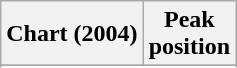<table class="wikitable sortable plainrowheaders" style="text-align:center">
<tr>
<th scope="col">Chart (2004)</th>
<th scope="col">Peak<br> position</th>
</tr>
<tr>
</tr>
<tr>
</tr>
</table>
